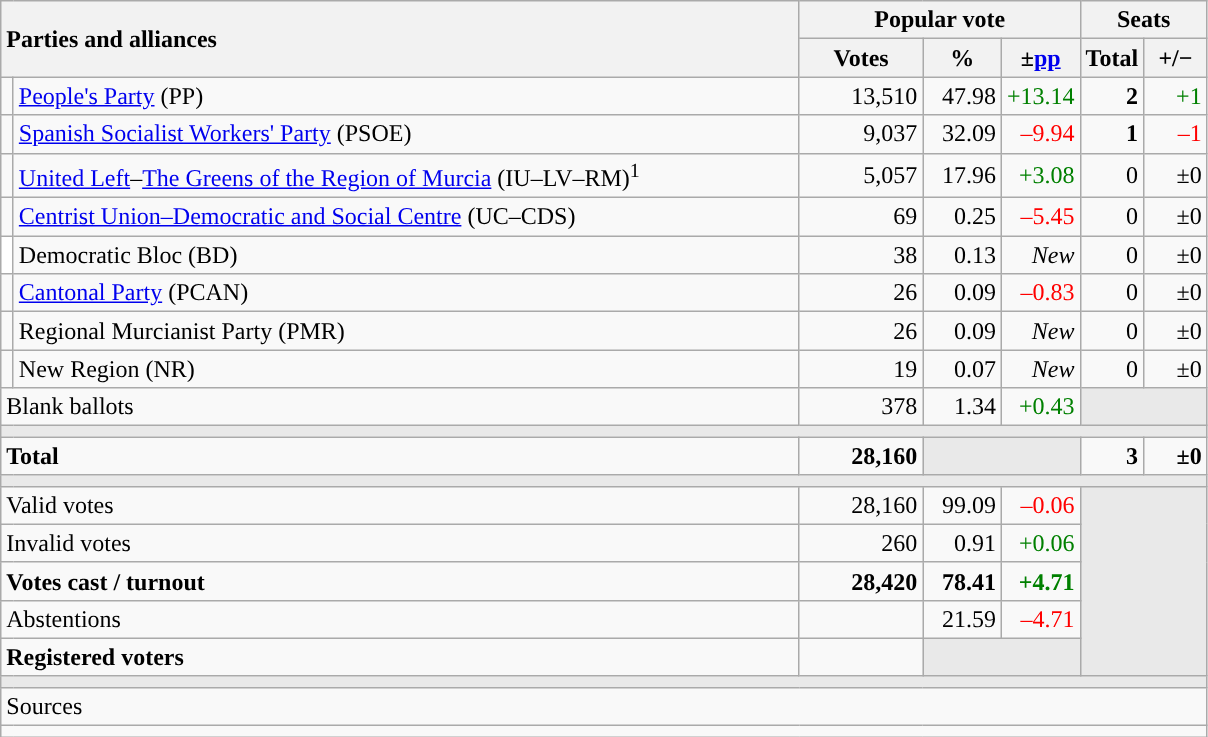<table class="wikitable" style="text-align:right;">
<tr>
<th style="text-align:left;" rowspan="2" colspan="2" width="525">Parties and alliances</th>
<th colspan="3">Popular vote</th>
<th colspan="2">Seats</th>
</tr>
<tr>
<th width="75">Votes</th>
<th width="45">%</th>
<th width="45">±<a href='#'>pp</a></th>
<th width="35">Total</th>
<th width="35">+/−</th>
</tr>
<tr>
<td width="1" style="color:inherit;background:"></td>
<td align="left"><a href='#'>People's Party</a> (PP)</td>
<td>13,510</td>
<td>47.98</td>
<td style="color:green;">+13.14</td>
<td><strong>2</strong></td>
<td style="color:green;">+1</td>
</tr>
<tr>
<td style="color:inherit;background:"></td>
<td align="left"><a href='#'>Spanish Socialist Workers' Party</a> (PSOE)</td>
<td>9,037</td>
<td>32.09</td>
<td style="color:red;">–9.94</td>
<td><strong>1</strong></td>
<td style="color:red;">–1</td>
</tr>
<tr>
<td style="color:inherit;background:"></td>
<td align="left"><a href='#'>United Left</a>–<a href='#'>The Greens of the Region of Murcia</a> (IU–LV–RM)<sup>1</sup></td>
<td>5,057</td>
<td>17.96</td>
<td style="color:green;">+3.08</td>
<td>0</td>
<td>±0</td>
</tr>
<tr>
<td style="color:inherit;background:"></td>
<td align="left"><a href='#'>Centrist Union–Democratic and Social Centre</a> (UC–CDS)</td>
<td>69</td>
<td>0.25</td>
<td style="color:red;">–5.45</td>
<td>0</td>
<td>±0</td>
</tr>
<tr>
<td bgcolor="white"></td>
<td align="left">Democratic Bloc (BD)</td>
<td>38</td>
<td>0.13</td>
<td><em>New</em></td>
<td>0</td>
<td>±0</td>
</tr>
<tr>
<td style="color:inherit;background:"></td>
<td align="left"><a href='#'>Cantonal Party</a> (PCAN)</td>
<td>26</td>
<td>0.09</td>
<td style="color:red;">–0.83</td>
<td>0</td>
<td>±0</td>
</tr>
<tr>
<td style="color:inherit;background:"></td>
<td align="left">Regional Murcianist Party (PMR)</td>
<td>26</td>
<td>0.09</td>
<td><em>New</em></td>
<td>0</td>
<td>±0</td>
</tr>
<tr>
<td style="color:inherit;background:"></td>
<td align="left">New Region (NR)</td>
<td>19</td>
<td>0.07</td>
<td><em>New</em></td>
<td>0</td>
<td>±0</td>
</tr>
<tr>
<td align="left" colspan="2">Blank ballots</td>
<td>378</td>
<td>1.34</td>
<td style="color:green;">+0.43</td>
<td bgcolor="#E9E9E9" colspan="2"></td>
</tr>
<tr>
<td colspan="7" bgcolor="#E9E9E9"></td>
</tr>
<tr style="font-weight:bold;">
<td align="left" colspan="2">Total</td>
<td>28,160</td>
<td bgcolor="#E9E9E9" colspan="2"></td>
<td>3</td>
<td>±0</td>
</tr>
<tr>
<td colspan="7" bgcolor="#E9E9E9"></td>
</tr>
<tr>
<td align="left" colspan="2">Valid votes</td>
<td>28,160</td>
<td>99.09</td>
<td style="color:red;">–0.06</td>
<td bgcolor="#E9E9E9" colspan="2" rowspan="5"></td>
</tr>
<tr>
<td align="left" colspan="2">Invalid votes</td>
<td>260</td>
<td>0.91</td>
<td style="color:green;">+0.06</td>
</tr>
<tr style="font-weight:bold;">
<td align="left" colspan="2">Votes cast / turnout</td>
<td>28,420</td>
<td>78.41</td>
<td style="color:green;">+4.71</td>
</tr>
<tr>
<td align="left" colspan="2">Abstentions</td>
<td></td>
<td>21.59</td>
<td style="color:red;">–4.71</td>
</tr>
<tr style="font-weight:bold;">
<td align="left" colspan="2">Registered voters</td>
<td></td>
<td bgcolor="#E9E9E9" colspan="2"></td>
</tr>
<tr>
<td colspan="7" bgcolor="#E9E9E9"></td>
</tr>
<tr>
<td align="left" colspan="7">Sources</td>
</tr>
<tr>
<td colspan="7" style="text-align:left; max-width:790px;"></td>
</tr>
</table>
